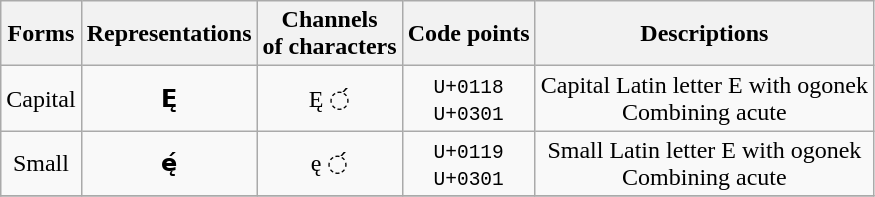<table class="wikitable" style="text-align: center">
<tr>
<th>Forms</th>
<th>Representations</th>
<th>Channels<br>of characters</th>
<th>Code points</th>
<th>Descriptions</th>
</tr>
<tr>
<td>Capital</td>
<td><strong>Ę́</strong></td>
<td>Ę ◌́</td>
<td><code>U+0118<br>U+0301</code></td>
<td>Capital Latin letter E with ogonek<br>Combining acute</td>
</tr>
<tr>
<td>Small</td>
<td><strong>ę́</strong></td>
<td>ę ◌́</td>
<td><code>U+0119<br>U+0301</code></td>
<td>Small Latin letter E with ogonek<br>Combining acute</td>
</tr>
<tr>
</tr>
</table>
